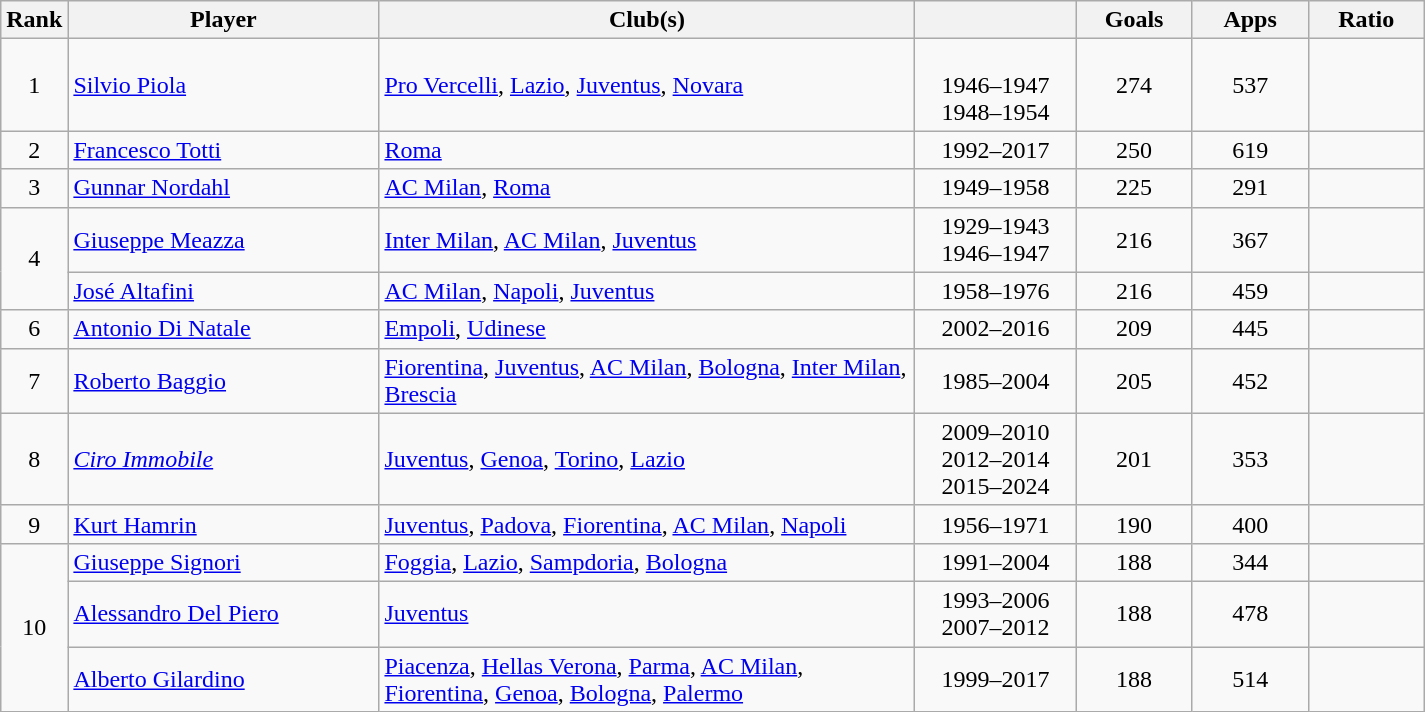<table class="wikitable sortable" style="text-align: center">
<tr>
<th width=10>Rank</th>
<th width=200>Player</th>
<th width=350>Club(s)</th>
<th width=100></th>
<th width=70>Goals</th>
<th width=70>Apps</th>
<th width=70>Ratio</th>
</tr>
<tr>
<td>1</td>
<td align="left"> <a href='#'>Silvio Piola</a></td>
<td align="left"><a href='#'>Pro Vercelli</a>, <a href='#'>Lazio</a>, <a href='#'>Juventus</a>, <a href='#'>Novara</a></td>
<td><br>1946–1947<br>1948–1954</td>
<td>274</td>
<td>537</td>
<td></td>
</tr>
<tr>
<td>2</td>
<td align="left"> <a href='#'>Francesco Totti</a></td>
<td align="left"><a href='#'>Roma</a></td>
<td>1992–2017</td>
<td>250</td>
<td>619</td>
<td></td>
</tr>
<tr>
<td>3</td>
<td align="left"> <a href='#'>Gunnar Nordahl</a></td>
<td align="left"><a href='#'>AC Milan</a>, <a href='#'>Roma</a></td>
<td>1949–1958</td>
<td>225</td>
<td>291</td>
<td></td>
</tr>
<tr>
<td rowspan=2>4</td>
<td align="left"> <a href='#'>Giuseppe Meazza</a></td>
<td align="left"><a href='#'>Inter Milan</a>, <a href='#'>AC Milan</a>, <a href='#'>Juventus</a></td>
<td>1929–1943<br>1946–1947</td>
<td>216</td>
<td>367</td>
<td></td>
</tr>
<tr>
<td align="left">  <a href='#'>José Altafini</a></td>
<td align="left"><a href='#'>AC Milan</a>, <a href='#'>Napoli</a>, <a href='#'>Juventus</a></td>
<td>1958–1976</td>
<td>216</td>
<td>459</td>
<td></td>
</tr>
<tr>
<td>6</td>
<td align="left"> <a href='#'>Antonio Di Natale</a></td>
<td align="left"><a href='#'>Empoli</a>, <a href='#'>Udinese</a></td>
<td>2002–2016</td>
<td>209</td>
<td>445</td>
<td></td>
</tr>
<tr>
<td>7</td>
<td align="left"> <a href='#'>Roberto Baggio</a></td>
<td align="left"><a href='#'>Fiorentina</a>, <a href='#'>Juventus</a>, <a href='#'>AC Milan</a>, <a href='#'>Bologna</a>, <a href='#'>Inter Milan</a>, <a href='#'>Brescia</a></td>
<td>1985–2004</td>
<td>205</td>
<td>452</td>
<td></td>
</tr>
<tr>
<td>8</td>
<td align="left"> <em><a href='#'>Ciro Immobile</a></em></td>
<td align="left"><a href='#'>Juventus</a>, <a href='#'>Genoa</a>, <a href='#'>Torino</a>, <a href='#'>Lazio</a></td>
<td>2009–2010<br>2012–2014<br>2015–2024</td>
<td>201</td>
<td>353</td>
<td></td>
</tr>
<tr>
<td>9</td>
<td align="left"> <a href='#'>Kurt Hamrin</a></td>
<td align="left"><a href='#'>Juventus</a>, <a href='#'>Padova</a>, <a href='#'>Fiorentina</a>, <a href='#'>AC Milan</a>, <a href='#'>Napoli</a></td>
<td>1956–1971</td>
<td>190</td>
<td>400</td>
<td></td>
</tr>
<tr>
<td rowspan=3>10</td>
<td align="left"> <a href='#'>Giuseppe Signori</a></td>
<td align="left"><a href='#'>Foggia</a>, <a href='#'>Lazio</a>, <a href='#'>Sampdoria</a>, <a href='#'>Bologna</a></td>
<td>1991–2004</td>
<td>188</td>
<td>344</td>
<td></td>
</tr>
<tr>
<td align="left"> <a href='#'>Alessandro Del Piero</a></td>
<td align="left"><a href='#'>Juventus</a></td>
<td>1993–2006<br>2007–2012</td>
<td>188</td>
<td>478</td>
<td></td>
</tr>
<tr>
<td align="left"> <a href='#'>Alberto Gilardino</a></td>
<td align="left"><a href='#'>Piacenza</a>, <a href='#'>Hellas Verona</a>, <a href='#'>Parma</a>, <a href='#'>AC Milan</a>, <a href='#'>Fiorentina</a>, <a href='#'>Genoa</a>, <a href='#'>Bologna</a>, <a href='#'>Palermo</a></td>
<td>1999–2017</td>
<td>188</td>
<td>514</td>
<td></td>
</tr>
</table>
